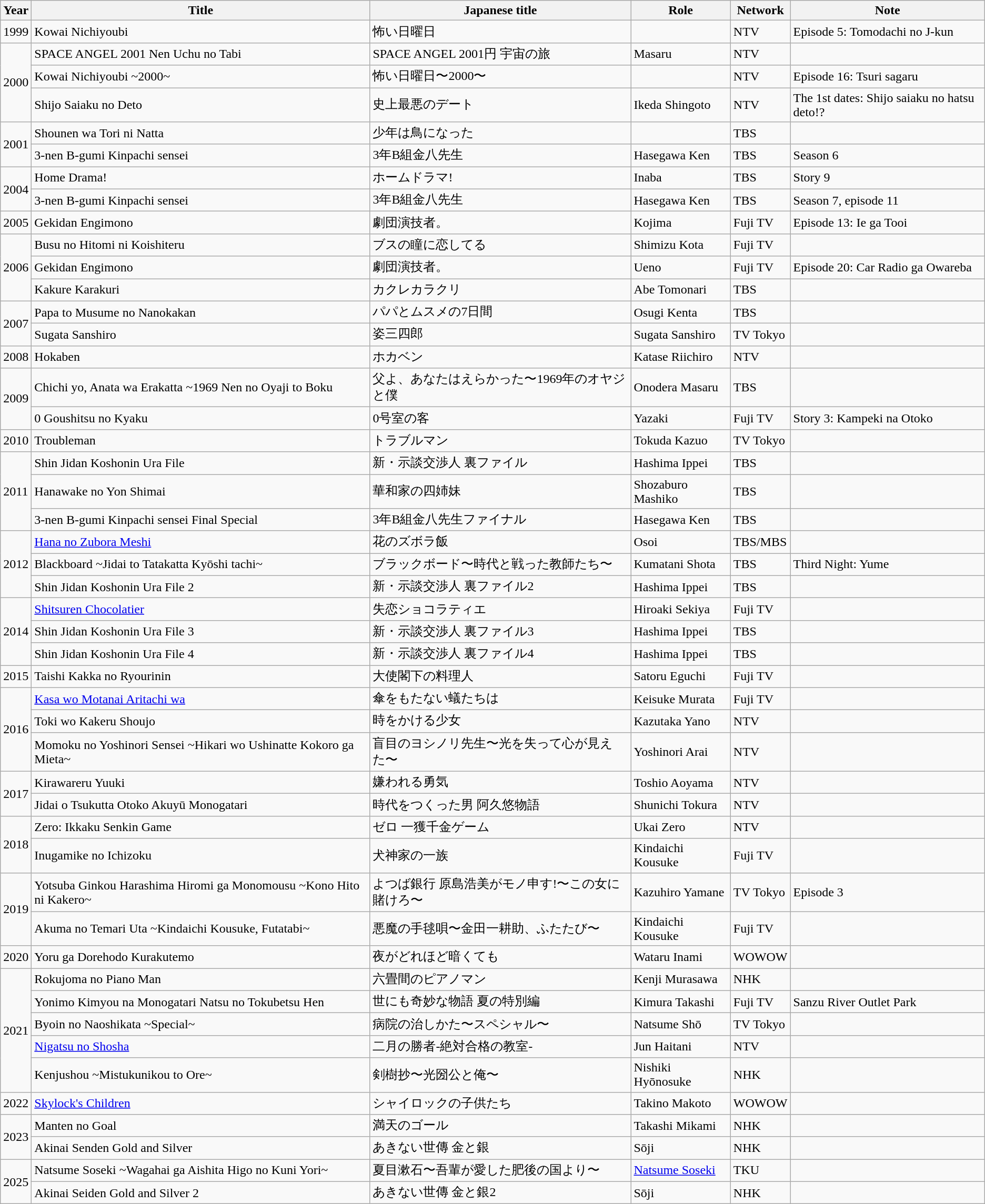<table class="wikitable">
<tr>
<th>Year</th>
<th>Title</th>
<th>Japanese title</th>
<th>Role</th>
<th>Network</th>
<th>Note</th>
</tr>
<tr>
<td>1999</td>
<td>Kowai Nichiyoubi</td>
<td>怖い日曜日</td>
<td></td>
<td>NTV</td>
<td>Episode 5: Tomodachi no J-kun</td>
</tr>
<tr>
<td rowspan="3">2000</td>
<td>SPACE ANGEL 2001 Nen Uchu no Tabi</td>
<td>SPACE ANGEL 2001円 宇宙の旅</td>
<td>Masaru</td>
<td>NTV</td>
<td></td>
</tr>
<tr>
<td>Kowai Nichiyoubi ~2000~</td>
<td>怖い日曜日〜2000〜</td>
<td></td>
<td>NTV</td>
<td>Episode 16: Tsuri sagaru</td>
</tr>
<tr>
<td>Shijo Saiaku no Deto</td>
<td>史上最悪のデート</td>
<td>Ikeda Shingoto</td>
<td>NTV</td>
<td>The 1st dates: Shijo saiaku no hatsu deto!?</td>
</tr>
<tr>
<td rowspan="2">2001</td>
<td>Shounen wa Tori ni Natta</td>
<td>少年は鳥になった</td>
<td></td>
<td>TBS</td>
<td></td>
</tr>
<tr>
<td>3-nen B-gumi Kinpachi sensei</td>
<td>3年B組金八先生</td>
<td>Hasegawa Ken</td>
<td>TBS</td>
<td>Season 6</td>
</tr>
<tr>
<td rowspan="2">2004</td>
<td>Home Drama!</td>
<td>ホームドラマ!</td>
<td>Inaba</td>
<td>TBS</td>
<td>Story 9</td>
</tr>
<tr>
<td>3-nen B-gumi Kinpachi sensei</td>
<td>3年B組金八先生</td>
<td>Hasegawa Ken</td>
<td>TBS</td>
<td>Season 7, episode 11</td>
</tr>
<tr>
<td>2005</td>
<td>Gekidan Engimono</td>
<td>劇団演技者。</td>
<td>Kojima</td>
<td>Fuji TV</td>
<td>Episode 13: Ie ga Tooi</td>
</tr>
<tr>
<td rowspan="3">2006</td>
<td>Busu no Hitomi ni Koishiteru</td>
<td>ブスの瞳に恋してる</td>
<td>Shimizu Kota</td>
<td>Fuji TV</td>
<td></td>
</tr>
<tr>
<td>Gekidan Engimono</td>
<td>劇団演技者。</td>
<td>Ueno</td>
<td>Fuji TV</td>
<td>Episode 20: Car Radio ga Owareba</td>
</tr>
<tr>
<td>Kakure Karakuri</td>
<td>カクレカラクリ</td>
<td>Abe Tomonari</td>
<td>TBS</td>
<td></td>
</tr>
<tr>
<td rowspan="2">2007</td>
<td>Papa to Musume no Nanokakan</td>
<td>パパとムスメの7日間</td>
<td>Osugi Kenta</td>
<td>TBS</td>
<td></td>
</tr>
<tr>
<td>Sugata Sanshiro</td>
<td>姿三四郎</td>
<td>Sugata Sanshiro</td>
<td>TV Tokyo</td>
<td></td>
</tr>
<tr>
<td>2008</td>
<td>Hokaben</td>
<td>ホカベン</td>
<td>Katase Riichiro</td>
<td>NTV</td>
<td></td>
</tr>
<tr>
<td rowspan="2">2009</td>
<td>Chichi yo, Anata wa Erakatta ~1969 Nen no Oyaji to Boku</td>
<td>父よ、あなたはえらかった〜1969年のオヤジと僕</td>
<td>Onodera Masaru</td>
<td>TBS</td>
<td></td>
</tr>
<tr>
<td>0 Goushitsu no Kyaku</td>
<td>0号室の客</td>
<td>Yazaki</td>
<td>Fuji TV</td>
<td>Story 3: Kampeki na Otoko</td>
</tr>
<tr>
<td>2010</td>
<td>Troubleman</td>
<td>トラブルマン</td>
<td>Tokuda Kazuo</td>
<td>TV Tokyo</td>
<td></td>
</tr>
<tr>
<td rowspan="3">2011</td>
<td>Shin Jidan Koshonin Ura File</td>
<td>新・示談交渉人 裏ファイル</td>
<td>Hashima Ippei</td>
<td>TBS</td>
<td></td>
</tr>
<tr>
<td>Hanawake no Yon Shimai</td>
<td>華和家の四姉妹</td>
<td>Shozaburo Mashiko</td>
<td>TBS</td>
<td></td>
</tr>
<tr>
<td>3-nen B-gumi Kinpachi sensei Final Special</td>
<td>3年B組金八先生ファイナル</td>
<td>Hasegawa Ken</td>
<td>TBS</td>
<td></td>
</tr>
<tr>
<td rowspan="3">2012</td>
<td><a href='#'>Hana no Zubora Meshi</a></td>
<td>花のズボラ飯</td>
<td>Osoi</td>
<td>TBS/MBS</td>
<td></td>
</tr>
<tr>
<td>Blackboard ~Jidai to Tatakatta Kyōshi tachi~</td>
<td>ブラックボード〜時代と戦った教師たち〜</td>
<td>Kumatani Shota</td>
<td>TBS</td>
<td>Third Night: Yume</td>
</tr>
<tr>
<td>Shin Jidan Koshonin Ura File 2</td>
<td>新・示談交渉人 裏ファイル2</td>
<td>Hashima Ippei</td>
<td>TBS</td>
<td></td>
</tr>
<tr>
<td rowspan="3">2014</td>
<td><a href='#'>Shitsuren Chocolatier</a></td>
<td>失恋ショコラティエ</td>
<td>Hiroaki Sekiya</td>
<td>Fuji TV</td>
<td></td>
</tr>
<tr>
<td>Shin Jidan Koshonin Ura File 3</td>
<td>新・示談交渉人 裏ファイル3</td>
<td>Hashima Ippei</td>
<td>TBS</td>
<td></td>
</tr>
<tr>
<td>Shin Jidan Koshonin Ura File 4</td>
<td>新・示談交渉人 裏ファイル4</td>
<td>Hashima Ippei</td>
<td>TBS</td>
<td></td>
</tr>
<tr>
<td>2015</td>
<td>Taishi Kakka no Ryourinin</td>
<td>大使閣下の料理人</td>
<td>Satoru Eguchi</td>
<td>Fuji TV</td>
<td></td>
</tr>
<tr>
<td rowspan="3">2016</td>
<td><a href='#'>Kasa wo Motanai Aritachi wa</a></td>
<td>傘をもたない蟻たちは</td>
<td>Keisuke Murata</td>
<td>Fuji TV</td>
<td></td>
</tr>
<tr>
<td>Toki wo Kakeru Shoujo</td>
<td>時をかける少女</td>
<td>Kazutaka Yano</td>
<td>NTV</td>
<td></td>
</tr>
<tr>
<td>Momoku no Yoshinori Sensei ~Hikari wo Ushinatte Kokoro ga Mieta~</td>
<td>盲目のヨシノリ先生〜光を失って心が見えた〜</td>
<td>Yoshinori Arai</td>
<td>NTV</td>
<td></td>
</tr>
<tr>
<td rowspan="2">2017</td>
<td>Kirawareru Yuuki</td>
<td>嫌われる勇気</td>
<td>Toshio Aoyama</td>
<td>NTV</td>
<td></td>
</tr>
<tr>
<td>Jidai o Tsukutta Otoko Akuyū Monogatari</td>
<td>時代をつくった男 阿久悠物語</td>
<td>Shunichi Tokura</td>
<td>NTV</td>
<td></td>
</tr>
<tr>
<td rowspan="2">2018</td>
<td>Zero: Ikkaku Senkin Game</td>
<td>ゼロ 一獲千金ゲーム</td>
<td>Ukai Zero</td>
<td>NTV</td>
<td></td>
</tr>
<tr>
<td>Inugamike no Ichizoku</td>
<td>犬神家の一族</td>
<td>Kindaichi Kousuke</td>
<td>Fuji TV</td>
<td></td>
</tr>
<tr>
<td rowspan="2">2019</td>
<td>Yotsuba Ginkou Harashima Hiromi ga Monomousu ~Kono Hito ni Kakero~</td>
<td>よつば銀行 原島浩美がモノ申す!〜この女に賭けろ〜</td>
<td>Kazuhiro Yamane</td>
<td>TV Tokyo</td>
<td>Episode 3</td>
</tr>
<tr>
<td>Akuma no Temari Uta ~Kindaichi Kousuke, Futatabi~</td>
<td>悪魔の手毬唄〜金田一耕助、ふたたび〜</td>
<td>Kindaichi Kousuke</td>
<td>Fuji TV</td>
<td></td>
</tr>
<tr>
<td>2020</td>
<td>Yoru ga Dorehodo Kurakutemo</td>
<td>夜がどれほど暗くても</td>
<td>Wataru Inami</td>
<td>WOWOW</td>
<td></td>
</tr>
<tr>
<td rowspan="5">2021</td>
<td>Rokujoma no Piano Man</td>
<td>六畳間のピアノマン</td>
<td>Kenji Murasawa</td>
<td>NHK</td>
<td></td>
</tr>
<tr>
<td>Yonimo Kimyou na Monogatari Natsu no Tokubetsu Hen</td>
<td>世にも奇妙な物語 夏の特別編</td>
<td>Kimura Takashi</td>
<td>Fuji TV</td>
<td>Sanzu River Outlet Park</td>
</tr>
<tr>
<td>Byoin no Naoshikata ~Special~</td>
<td>病院の治しかた〜スペシャル〜</td>
<td>Natsume Shō</td>
<td>TV Tokyo</td>
<td></td>
</tr>
<tr>
<td><a href='#'>Nigatsu no Shosha</a></td>
<td>二月の勝者-絶対合格の教室-</td>
<td>Jun Haitani</td>
<td>NTV</td>
<td></td>
</tr>
<tr>
<td>Kenjushou ~Mistukunikou to Ore~</td>
<td>剣樹抄〜光圀公と俺〜</td>
<td>Nishiki Hyōnosuke</td>
<td>NHK</td>
<td></td>
</tr>
<tr>
<td>2022</td>
<td><a href='#'>Skylock's Children</a></td>
<td>シャイロックの子供たち</td>
<td>Takino Makoto</td>
<td>WOWOW</td>
<td></td>
</tr>
<tr>
<td rowspan="2">2023</td>
<td>Manten no Goal</td>
<td>満天のゴール</td>
<td>Takashi Mikami</td>
<td>NHK</td>
<td></td>
</tr>
<tr>
<td>Akinai Senden Gold and Silver</td>
<td>あきない世傳 金と銀</td>
<td>Sōji</td>
<td>NHK</td>
<td></td>
</tr>
<tr>
<td rowspan="2">2025</td>
<td>Natsume Soseki ~Wagahai ga Aishita Higo no Kuni Yori~</td>
<td>夏目漱石〜吾輩が愛した肥後の国より〜</td>
<td><a href='#'>Natsume Soseki</a></td>
<td>TKU</td>
<td></td>
</tr>
<tr>
<td>Akinai Seiden Gold and Silver 2</td>
<td>あきない世傳 金と銀2</td>
<td>Sōji</td>
<td>NHK</td>
<td></td>
</tr>
</table>
